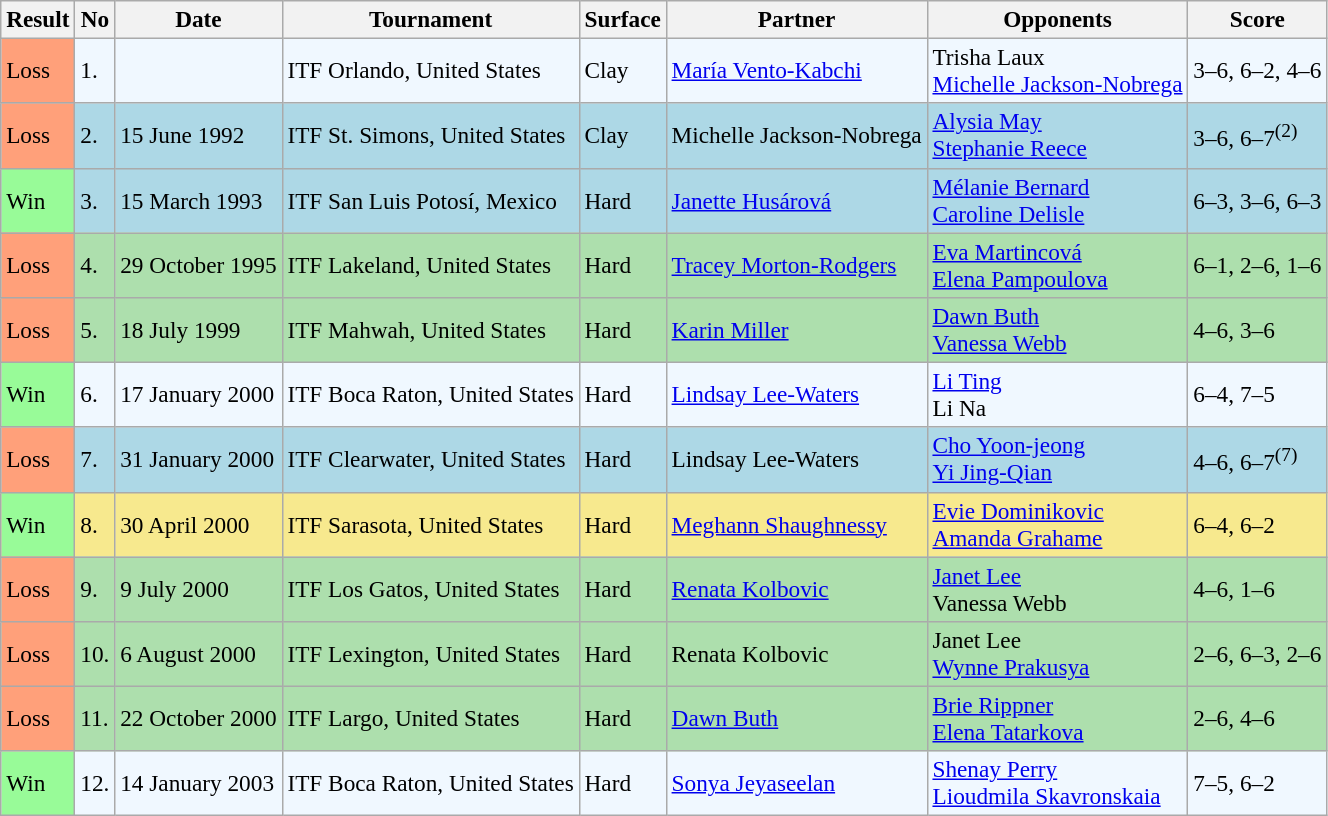<table class="sortable wikitable" style="font-size:97%;">
<tr>
<th>Result</th>
<th>No</th>
<th>Date</th>
<th>Tournament</th>
<th>Surface</th>
<th>Partner</th>
<th>Opponents</th>
<th>Score</th>
</tr>
<tr style="background:#f0f8ff;">
<td style="background:#ffa07a;">Loss</td>
<td>1.</td>
<td></td>
<td>ITF Orlando, United States</td>
<td>Clay</td>
<td> <a href='#'>María Vento-Kabchi</a></td>
<td> Trisha Laux <br>  <a href='#'>Michelle Jackson-Nobrega</a></td>
<td>3–6, 6–2, 4–6</td>
</tr>
<tr bgcolor="lightblue">
<td style="background:#ffa07a;">Loss</td>
<td>2.</td>
<td>15 June 1992</td>
<td>ITF St. Simons, United States</td>
<td>Clay</td>
<td> Michelle Jackson-Nobrega</td>
<td> <a href='#'>Alysia May</a> <br>  <a href='#'>Stephanie Reece</a></td>
<td>3–6, 6–7<sup>(2)</sup></td>
</tr>
<tr style="background:lightblue;">
<td style="background:#98fb98;">Win</td>
<td>3.</td>
<td>15 March 1993</td>
<td>ITF San Luis Potosí, Mexico</td>
<td>Hard</td>
<td> <a href='#'>Janette Husárová</a></td>
<td> <a href='#'>Mélanie Bernard</a> <br>  <a href='#'>Caroline Delisle</a></td>
<td>6–3, 3–6, 6–3</td>
</tr>
<tr style="background:#addfad;">
<td style="background:#ffa07a;">Loss</td>
<td>4.</td>
<td>29 October 1995</td>
<td>ITF Lakeland, United States</td>
<td>Hard</td>
<td> <a href='#'>Tracey Morton-Rodgers</a></td>
<td> <a href='#'>Eva Martincová</a> <br>  <a href='#'>Elena Pampoulova</a></td>
<td>6–1, 2–6, 1–6</td>
</tr>
<tr style="background:#addfad;">
<td style="background:#ffa07a;">Loss</td>
<td>5.</td>
<td>18 July 1999</td>
<td>ITF Mahwah, United States</td>
<td>Hard</td>
<td> <a href='#'>Karin Miller</a></td>
<td> <a href='#'>Dawn Buth</a> <br>  <a href='#'>Vanessa Webb</a></td>
<td>4–6, 3–6</td>
</tr>
<tr style="background:#f0f8ff;">
<td style="background:#98fb98;">Win</td>
<td>6.</td>
<td>17 January 2000</td>
<td>ITF Boca Raton, United States</td>
<td>Hard</td>
<td> <a href='#'>Lindsay Lee-Waters</a></td>
<td> <a href='#'>Li Ting</a> <br>  Li Na</td>
<td>6–4, 7–5</td>
</tr>
<tr style="background:lightblue;">
<td style="background:#ffa07a;">Loss</td>
<td>7.</td>
<td>31 January 2000</td>
<td>ITF Clearwater, United States</td>
<td>Hard</td>
<td> Lindsay Lee-Waters</td>
<td> <a href='#'>Cho Yoon-jeong</a> <br>  <a href='#'>Yi Jing-Qian</a></td>
<td>4–6, 6–7<sup>(7)</sup></td>
</tr>
<tr style="background:#f7e98e;">
<td style="background:#98fb98;">Win</td>
<td>8.</td>
<td>30 April 2000</td>
<td>ITF Sarasota, United States</td>
<td>Hard</td>
<td> <a href='#'>Meghann Shaughnessy</a></td>
<td> <a href='#'>Evie Dominikovic</a> <br>  <a href='#'>Amanda Grahame</a></td>
<td>6–4, 6–2</td>
</tr>
<tr style="background:#addfad;">
<td style="background:#ffa07a;">Loss</td>
<td>9.</td>
<td>9 July 2000</td>
<td>ITF Los Gatos, United States</td>
<td>Hard</td>
<td> <a href='#'>Renata Kolbovic</a></td>
<td> <a href='#'>Janet Lee</a> <br>  Vanessa Webb</td>
<td>4–6, 1–6</td>
</tr>
<tr style="background:#addfad;">
<td style="background:#ffa07a;">Loss</td>
<td>10.</td>
<td>6 August 2000</td>
<td>ITF Lexington, United States</td>
<td>Hard</td>
<td> Renata Kolbovic</td>
<td> Janet Lee <br>  <a href='#'>Wynne Prakusya</a></td>
<td>2–6, 6–3, 2–6</td>
</tr>
<tr style="background:#addfad;">
<td style="background:#ffa07a;">Loss</td>
<td>11.</td>
<td>22 October 2000</td>
<td>ITF Largo, United States</td>
<td>Hard</td>
<td> <a href='#'>Dawn Buth</a></td>
<td> <a href='#'>Brie Rippner</a> <br>  <a href='#'>Elena Tatarkova</a></td>
<td>2–6, 4–6</td>
</tr>
<tr style="background:#f0f8ff;">
<td style="background:#98fb98;">Win</td>
<td>12.</td>
<td>14 January 2003</td>
<td>ITF Boca Raton, United States</td>
<td>Hard</td>
<td> <a href='#'>Sonya Jeyaseelan</a></td>
<td> <a href='#'>Shenay Perry</a> <br>  <a href='#'>Lioudmila Skavronskaia</a></td>
<td>7–5, 6–2</td>
</tr>
</table>
